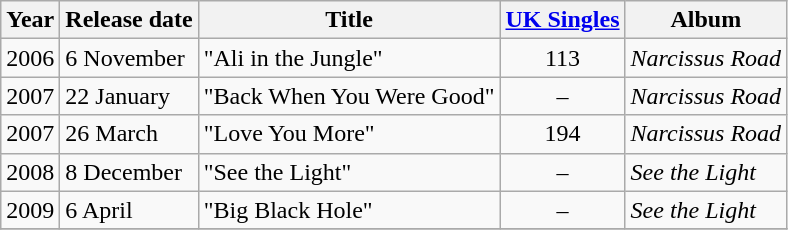<table class="wikitable">
<tr>
<th>Year</th>
<th>Release date</th>
<th>Title</th>
<th><a href='#'>UK Singles</a></th>
<th>Album</th>
</tr>
<tr>
<td align="center" valign="top">2006</td>
<td align="left" valign="top">6 November</td>
<td align="left" valign="top">"Ali in the Jungle"</td>
<td align="center" valign="top">113</td>
<td align="left" valign="top"><em>Narcissus Road</em></td>
</tr>
<tr>
<td align="center" valign="top">2007</td>
<td align="left" valign="top">22 January</td>
<td align="left" valign="top">"Back When You Were Good"</td>
<td align="center" valign="top">–</td>
<td align="left" valign="top"><em>Narcissus Road</em></td>
</tr>
<tr>
<td align="center" valign="top">2007</td>
<td align="left" valign="top">26 March</td>
<td align="left" valign="top">"Love You More"</td>
<td align="center" valign="top">194</td>
<td align="left" valign="top"><em>Narcissus Road</em></td>
</tr>
<tr>
<td align="center" valign="top">2008</td>
<td align="left" valign="top">8 December</td>
<td align="left" valign="top">"See the Light"</td>
<td align="center" valign="top">–</td>
<td align="left" valign="top"><em>See the Light</em></td>
</tr>
<tr>
<td align="center" valign="top">2009</td>
<td align="left" valign="top">6 April</td>
<td align="left" valign="top">"Big Black Hole"</td>
<td align="center" valign="top">–</td>
<td align="left" valign="top"><em>See the Light</em></td>
</tr>
<tr>
</tr>
</table>
